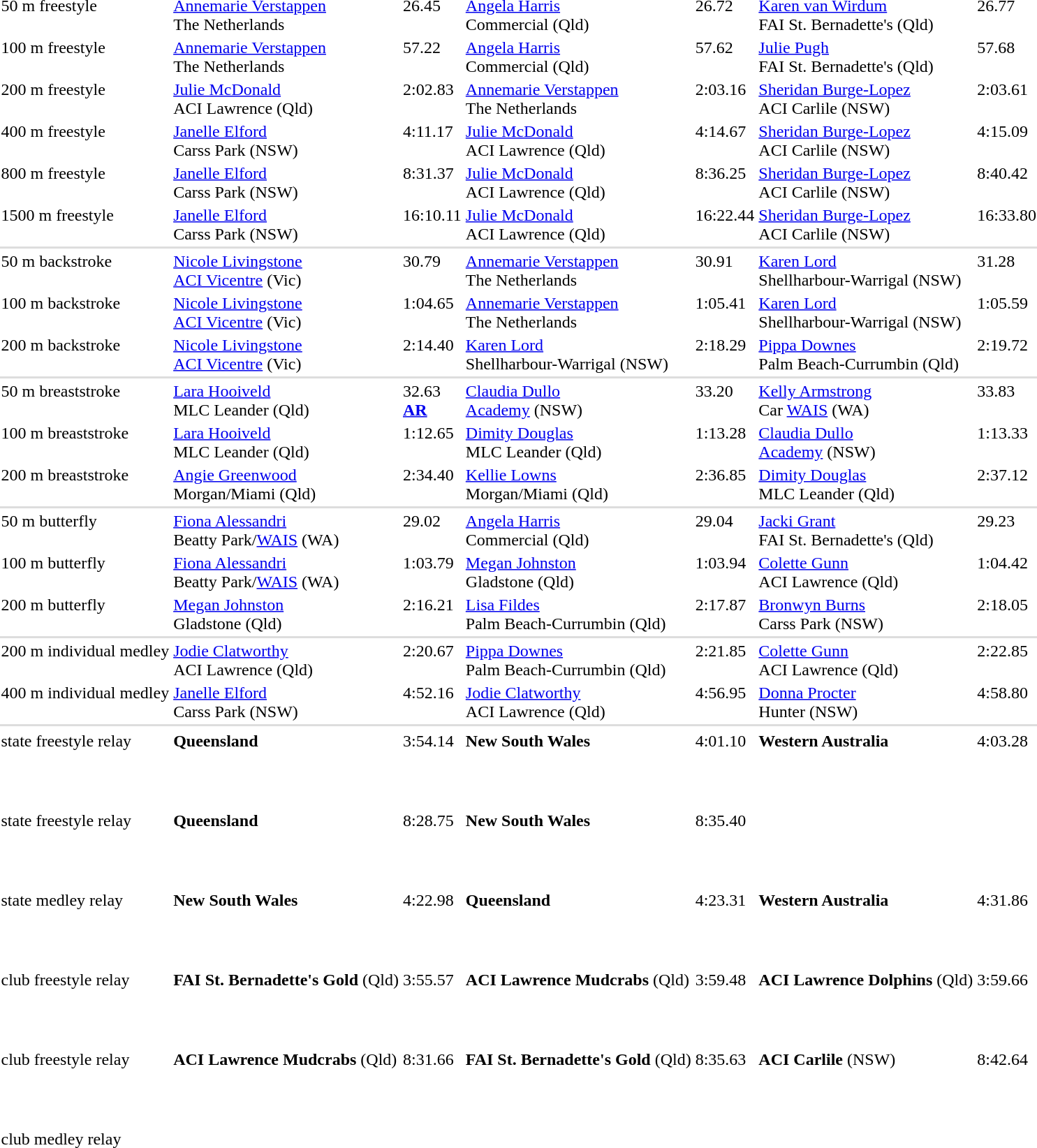<table>
<tr valign="top">
<td>50 m freestyle</td>
<td><a href='#'>Annemarie Verstappen</a><br>The Netherlands</td>
<td>26.45<br></td>
<td><a href='#'>Angela Harris</a><br>Commercial (Qld)</td>
<td>26.72<br></td>
<td><a href='#'>Karen van Wirdum</a><br>FAI St. Bernadette's (Qld)</td>
<td>26.77<br></td>
</tr>
<tr valign="top">
<td>100 m freestyle</td>
<td><a href='#'>Annemarie Verstappen</a><br>The Netherlands</td>
<td>57.22<br></td>
<td><a href='#'>Angela Harris</a><br>Commercial (Qld)</td>
<td>57.62<br></td>
<td><a href='#'>Julie Pugh</a><br>FAI St. Bernadette's (Qld)</td>
<td>57.68<br></td>
</tr>
<tr valign="top">
<td>200 m freestyle</td>
<td><a href='#'>Julie McDonald</a><br>ACI Lawrence (Qld)</td>
<td>2:02.83<br></td>
<td><a href='#'>Annemarie Verstappen</a><br>The Netherlands</td>
<td>2:03.16<br></td>
<td><a href='#'>Sheridan Burge-Lopez</a><br>ACI Carlile (NSW)</td>
<td>2:03.61<br></td>
</tr>
<tr valign="top">
<td>400 m freestyle</td>
<td><a href='#'>Janelle Elford</a><br>Carss Park (NSW)</td>
<td>4:11.17<br></td>
<td><a href='#'>Julie McDonald</a><br>ACI Lawrence (Qld)</td>
<td>4:14.67<br></td>
<td><a href='#'>Sheridan Burge-Lopez</a><br>ACI Carlile (NSW)</td>
<td>4:15.09<br></td>
</tr>
<tr valign="top">
<td>800 m freestyle</td>
<td><a href='#'>Janelle Elford</a><br>Carss Park (NSW)</td>
<td>8:31.37<br></td>
<td><a href='#'>Julie McDonald</a><br>ACI Lawrence (Qld)</td>
<td>8:36.25<br></td>
<td><a href='#'>Sheridan Burge-Lopez</a><br>ACI Carlile (NSW)</td>
<td>8:40.42<br></td>
</tr>
<tr valign="top">
<td>1500 m freestyle</td>
<td><a href='#'>Janelle Elford</a><br>Carss Park (NSW)</td>
<td>16:10.11<br></td>
<td><a href='#'>Julie McDonald</a><br>ACI Lawrence (Qld)</td>
<td>16:22.44<br></td>
<td><a href='#'>Sheridan Burge-Lopez</a><br>ACI Carlile (NSW)</td>
<td>16:33.80<br></td>
</tr>
<tr bgcolor=#DDDDDD>
<td colspan=7></td>
</tr>
<tr valign="top">
<td>50 m backstroke</td>
<td><a href='#'>Nicole Livingstone</a><br><a href='#'>ACI Vicentre</a> (Vic)</td>
<td>30.79<br></td>
<td><a href='#'>Annemarie Verstappen</a><br>The Netherlands</td>
<td>30.91<br></td>
<td><a href='#'>Karen Lord</a><br>Shellharbour-Warrigal (NSW)</td>
<td>31.28<br></td>
</tr>
<tr valign="top">
<td>100 m backstroke</td>
<td><a href='#'>Nicole Livingstone</a><br><a href='#'>ACI Vicentre</a> (Vic)</td>
<td>1:04.65<br></td>
<td><a href='#'>Annemarie Verstappen</a><br>The Netherlands</td>
<td>1:05.41<br></td>
<td><a href='#'>Karen Lord</a><br>Shellharbour-Warrigal (NSW)</td>
<td>1:05.59<br></td>
</tr>
<tr valign="top">
<td>200 m backstroke</td>
<td><a href='#'>Nicole Livingstone</a><br><a href='#'>ACI Vicentre</a> (Vic)</td>
<td>2:14.40<br></td>
<td><a href='#'>Karen Lord</a><br>Shellharbour-Warrigal (NSW)</td>
<td>2:18.29<br></td>
<td><a href='#'>Pippa Downes</a><br>Palm Beach-Currumbin (Qld)</td>
<td>2:19.72<br></td>
</tr>
<tr bgcolor=#DDDDDD>
<td colspan=7></td>
</tr>
<tr valign="top">
<td>50 m breaststroke</td>
<td><a href='#'>Lara Hooiveld</a><br>MLC Leander (Qld)</td>
<td>32.63<br><strong><a href='#'>AR</a></strong></td>
<td><a href='#'>Claudia Dullo</a><br><a href='#'>Academy</a> (NSW)</td>
<td>33.20<br></td>
<td><a href='#'>Kelly Armstrong</a><br>Car <a href='#'>WAIS</a> (WA)</td>
<td>33.83<br></td>
</tr>
<tr valign="top">
<td>100 m breaststroke</td>
<td><a href='#'>Lara Hooiveld</a><br>MLC Leander (Qld)</td>
<td>1:12.65<br></td>
<td><a href='#'>Dimity Douglas</a><br>MLC Leander (Qld)</td>
<td>1:13.28<br></td>
<td><a href='#'>Claudia Dullo</a><br><a href='#'>Academy</a> (NSW)</td>
<td>1:13.33<br></td>
</tr>
<tr valign="top">
<td>200 m breaststroke</td>
<td><a href='#'>Angie Greenwood</a><br>Morgan/Miami (Qld)</td>
<td>2:34.40<br></td>
<td><a href='#'>Kellie Lowns</a><br>Morgan/Miami (Qld)</td>
<td>2:36.85<br></td>
<td><a href='#'>Dimity Douglas</a><br>MLC Leander (Qld)</td>
<td>2:37.12<br></td>
</tr>
<tr bgcolor=#DDDDDD>
<td colspan=7></td>
</tr>
<tr valign="top">
<td>50 m butterfly</td>
<td><a href='#'>Fiona Alessandri</a><br>Beatty Park/<a href='#'>WAIS</a> (WA)</td>
<td>29.02<br></td>
<td><a href='#'>Angela Harris</a><br>Commercial (Qld)</td>
<td>29.04<br></td>
<td><a href='#'>Jacki Grant</a><br>FAI St. Bernadette's (Qld)</td>
<td>29.23<br></td>
</tr>
<tr valign="top">
<td>100 m butterfly</td>
<td><a href='#'>Fiona Alessandri</a><br>Beatty Park/<a href='#'>WAIS</a> (WA)</td>
<td>1:03.79<br></td>
<td><a href='#'>Megan Johnston</a><br>Gladstone (Qld)</td>
<td>1:03.94<br></td>
<td><a href='#'>Colette Gunn</a><br>ACI Lawrence (Qld)</td>
<td>1:04.42<br></td>
</tr>
<tr valign="top">
<td>200 m butterfly</td>
<td><a href='#'>Megan Johnston</a><br>Gladstone (Qld)</td>
<td>2:16.21<br></td>
<td><a href='#'>Lisa Fildes</a><br>Palm Beach-Currumbin (Qld)</td>
<td>2:17.87<br></td>
<td><a href='#'>Bronwyn Burns</a><br>Carss Park (NSW)</td>
<td>2:18.05<br></td>
</tr>
<tr bgcolor=#DDDDDD>
<td colspan=7></td>
</tr>
<tr valign="top">
<td>200 m individual medley</td>
<td><a href='#'>Jodie Clatworthy</a><br>ACI Lawrence (Qld)</td>
<td>2:20.67<br></td>
<td><a href='#'>Pippa Downes</a><br>Palm Beach-Currumbin (Qld)</td>
<td>2:21.85<br></td>
<td><a href='#'>Colette Gunn</a><br>ACI Lawrence (Qld)</td>
<td>2:22.85<br></td>
</tr>
<tr valign="top">
<td>400 m individual medley</td>
<td><a href='#'>Janelle Elford</a><br>Carss Park (NSW)</td>
<td>4:52.16<br></td>
<td><a href='#'>Jodie Clatworthy</a><br>ACI Lawrence (Qld)</td>
<td>4:56.95<br></td>
<td><a href='#'>Donna Procter</a><br>Hunter (NSW)</td>
<td>4:58.80<br></td>
</tr>
<tr bgcolor=#DDDDDD>
<td colspan=7></td>
</tr>
<tr valign="top">
</tr>
<tr valign="top">
<td> state freestyle relay</td>
<td><strong>Queensland</strong><br><br><br><br></td>
<td>3:54.14<br></td>
<td><strong>New South Wales</strong><br><br><br><br></td>
<td>4:01.10<br></td>
<td><strong>Western Australia</strong><br><br><br><br></td>
<td>4:03.28<br></td>
</tr>
<tr valign="top">
<td> state freestyle relay</td>
<td><strong>Queensland</strong><br><br><br><br></td>
<td>8:28.75<br></td>
<td><strong>New South Wales</strong><br><br><br><br></td>
<td>8:35.40<br></td>
<td><br><br><br><br></td>
<td><br></td>
</tr>
<tr valign="top">
<td> state medley relay</td>
<td><strong>New South Wales</strong><br><br><br><br></td>
<td>4:22.98<br></td>
<td><strong>Queensland</strong><br><br><br><br></td>
<td>4:23.31<br></td>
<td><strong>Western Australia</strong><br><br><br><br></td>
<td>4:31.86<br></td>
</tr>
<tr valign="top">
<td> club freestyle relay</td>
<td><strong>FAI St. Bernadette's Gold</strong> (Qld)<br><br><br><br></td>
<td>3:55.57<br></td>
<td><strong>ACI Lawrence Mudcrabs</strong> (Qld)<br><br><br><br></td>
<td>3:59.48<br></td>
<td><strong>ACI Lawrence Dolphins</strong> (Qld)<br><br><br><br></td>
<td>3:59.66<br></td>
</tr>
<tr valign="top">
<td> club freestyle relay</td>
<td><strong>ACI Lawrence Mudcrabs</strong> (Qld)<br><br><br><br></td>
<td>8:31.66<br></td>
<td><strong>FAI St. Bernadette's Gold</strong> (Qld)<br><br><br><br></td>
<td>8:35.63<br></td>
<td><strong>ACI Carlile</strong> (NSW)<br><br><br><br></td>
<td>8:42.64<br></td>
</tr>
<tr valign="top">
<td> club medley relay</td>
<td><br><br><br><br></td>
<td><br></td>
<td><br><br><br><br></td>
<td><br></td>
<td><br><br><br><br></td>
<td><br></td>
</tr>
</table>
